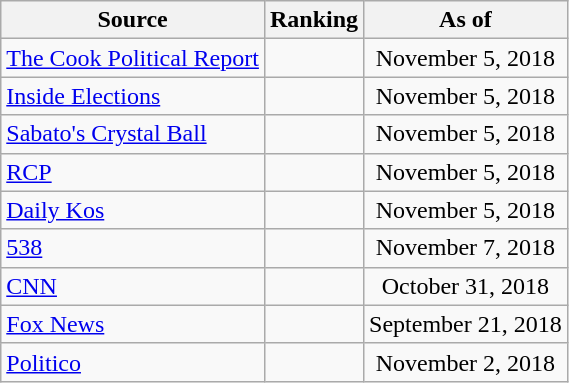<table class="wikitable" style="text-align:center">
<tr>
<th>Source</th>
<th>Ranking</th>
<th>As of</th>
</tr>
<tr>
<td align=left><a href='#'>The Cook Political Report</a></td>
<td></td>
<td>November 5, 2018</td>
</tr>
<tr>
<td align=left><a href='#'>Inside Elections</a></td>
<td></td>
<td>November 5, 2018</td>
</tr>
<tr>
<td align=left><a href='#'>Sabato's Crystal Ball</a></td>
<td></td>
<td>November 5, 2018</td>
</tr>
<tr>
<td align="left"><a href='#'>RCP</a></td>
<td></td>
<td>November 5, 2018</td>
</tr>
<tr>
<td align="left"><a href='#'>Daily Kos</a></td>
<td></td>
<td>November 5, 2018</td>
</tr>
<tr>
<td align="left"><a href='#'>538</a></td>
<td></td>
<td>November 7, 2018</td>
</tr>
<tr>
<td align="left"><a href='#'>CNN</a></td>
<td></td>
<td>October 31, 2018</td>
</tr>
<tr>
<td align="left"><a href='#'>Fox News</a></td>
<td></td>
<td>September 21, 2018</td>
</tr>
<tr>
<td align="left"><a href='#'>Politico</a></td>
<td></td>
<td>November 2, 2018</td>
</tr>
</table>
